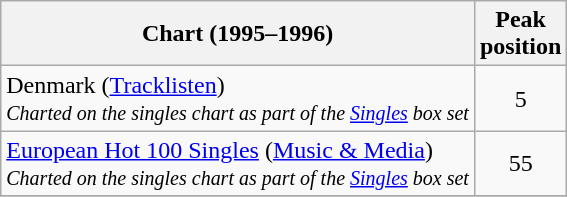<table class="wikitable sortable">
<tr>
<th>Chart (1995–1996)</th>
<th>Peak<br>position</th>
</tr>
<tr>
<td>Denmark (<a href='#'>Tracklisten</a>)<br><small><em>Charted on the singles chart as part of the <a href='#'>Singles</a> box set</em></small></td>
<td style="text-align:center;">5</td>
</tr>
<tr>
<td><a href='#'>European Hot 100 Singles</a> (<a href='#'>Music & Media</a>)<br><small><em>Charted on the singles chart as part of the <a href='#'>Singles</a> box set</em></small></td>
<td style="text-align:center;">55</td>
</tr>
<tr>
</tr>
</table>
